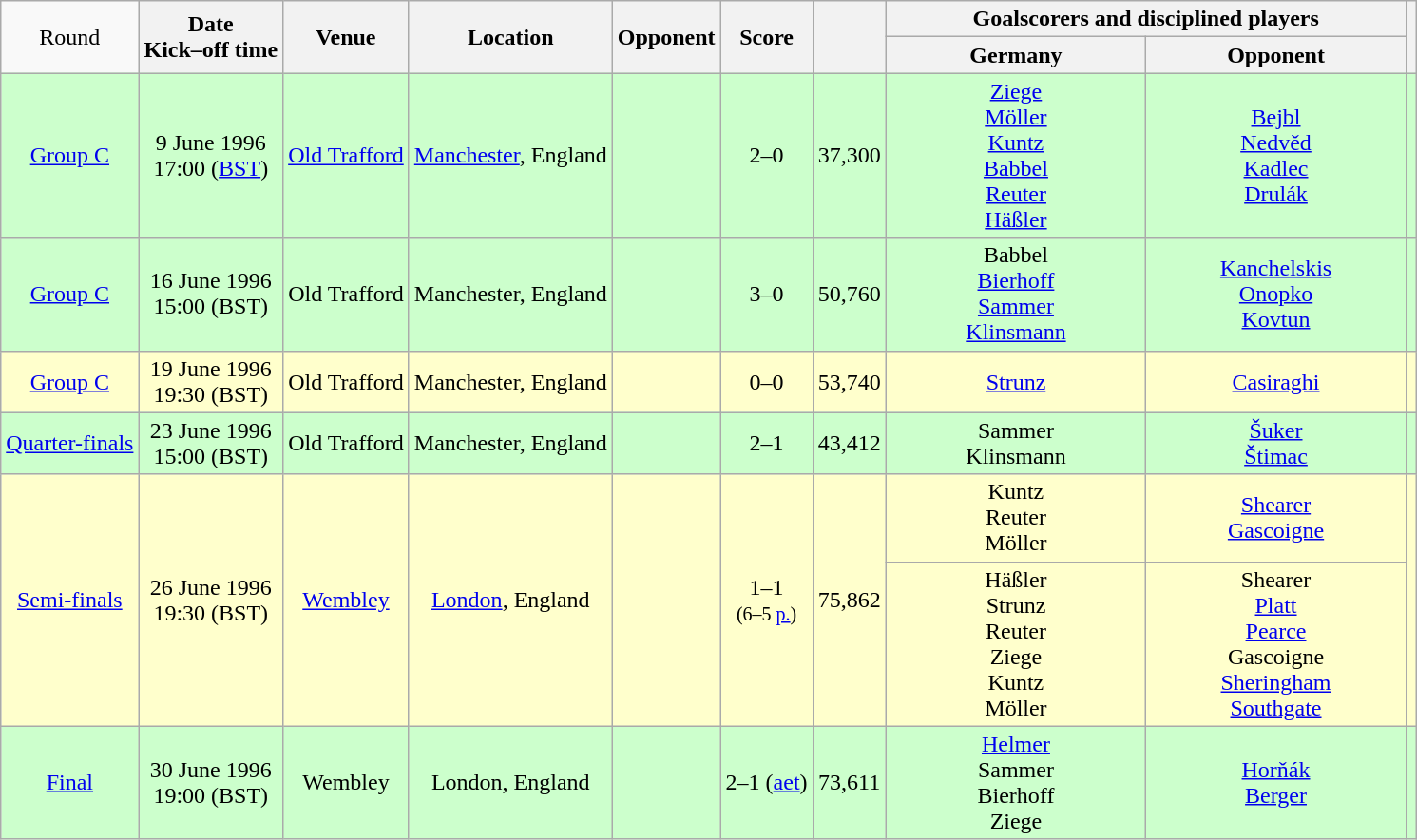<table class="wikitable" Style="text-align: center">
<tr>
<td rowspan="2">Round</td>
<th rowspan="2">Date<br>Kick–off time</th>
<th rowspan="2">Venue</th>
<th rowspan="2">Location</th>
<th rowspan="2">Opponent</th>
<th rowspan="2">Score<br></th>
<th rowspan="2"></th>
<th colspan="2">Goalscorers and disciplined players</th>
<th rowspan="2"></th>
</tr>
<tr>
<th style="width:175px">Germany</th>
<th style="width:175px">Opponent</th>
</tr>
<tr style="background:#cfc">
<td><a href='#'>Group C</a></td>
<td>9 June 1996<br>17:00 (<a href='#'>BST</a>)</td>
<td><a href='#'>Old Trafford</a></td>
<td><a href='#'>Manchester</a>, England</td>
<td></td>
<td>2–0</td>
<td>37,300</td>
<td><a href='#'>Ziege</a> <br><a href='#'>Möller</a> <br><a href='#'>Kuntz</a> <br><a href='#'>Babbel</a> <br><a href='#'>Reuter</a> <br><a href='#'>Häßler</a> </td>
<td><a href='#'>Bejbl</a> <br><a href='#'>Nedvěd</a> <br><a href='#'>Kadlec</a> <br><a href='#'>Drulák</a> </td>
<td></td>
</tr>
<tr style="background:#cfc">
<td><a href='#'>Group C</a></td>
<td>16 June 1996<br>15:00 (BST)</td>
<td>Old Trafford</td>
<td>Manchester, England</td>
<td></td>
<td>3–0</td>
<td>50,760</td>
<td>Babbel <br><a href='#'>Bierhoff</a> <br><a href='#'>Sammer</a> <br><a href='#'>Klinsmann</a> </td>
<td><a href='#'>Kanchelskis</a> <br><a href='#'>Onopko</a> <br><a href='#'>Kovtun</a> </td>
<td></td>
</tr>
<tr style="background:#ffc">
<td><a href='#'>Group C</a></td>
<td>19 June 1996<br>19:30 (BST)</td>
<td>Old Trafford</td>
<td>Manchester, England</td>
<td></td>
<td>0–0</td>
<td>53,740</td>
<td><a href='#'>Strunz</a> </td>
<td><a href='#'>Casiraghi</a> </td>
<td></td>
</tr>
<tr style="background:#cfc">
<td><a href='#'>Quarter-finals</a></td>
<td>23 June 1996<br>15:00 (BST)</td>
<td>Old Trafford</td>
<td>Manchester, England</td>
<td></td>
<td>2–1</td>
<td>43,412</td>
<td>Sammer <br>Klinsmann </td>
<td><a href='#'>Šuker</a> <br><a href='#'>Štimac</a> </td>
<td></td>
</tr>
<tr style="background:#ffc">
<td rowspan=2><a href='#'>Semi-finals</a></td>
<td rowspan=2>26 June 1996<br>19:30 (BST)</td>
<td rowspan=2><a href='#'>Wembley</a></td>
<td rowspan=2><a href='#'>London</a>, England</td>
<td rowspan=2></td>
<td rowspan=2>1–1<br><small>(6–5 <a href='#'>p.</a>)</small></td>
<td rowspan=2>75,862</td>
<td>Kuntz <br>Reuter <br>Möller </td>
<td><a href='#'>Shearer</a> <br><a href='#'>Gascoigne</a> </td>
<td rowspan=2></td>
</tr>
<tr style="background:#ffc">
<td>Häßler <br>Strunz <br>Reuter <br>Ziege <br>Kuntz <br>Möller </td>
<td>Shearer <br><a href='#'>Platt</a> <br><a href='#'>Pearce</a> <br>Gascoigne <br><a href='#'>Sheringham</a> <br><a href='#'>Southgate</a> </td>
</tr>
<tr style="background:#cfc">
<td><a href='#'>Final</a></td>
<td>30 June 1996<br>19:00 (BST)</td>
<td>Wembley</td>
<td>London, England</td>
<td></td>
<td>2–1 (<a href='#'>aet</a>)</td>
<td>73,611</td>
<td><a href='#'>Helmer</a> <br>Sammer <br>Bierhoff <br>Ziege </td>
<td><a href='#'>Horňák</a> <br><a href='#'>Berger</a> </td>
<td></td>
</tr>
</table>
